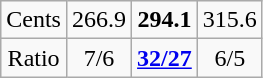<table class="wikitable" style="text-align:center;">
<tr>
<td>Cents</td>
<td>266.9</td>
<td><strong>294.1</strong></td>
<td>315.6</td>
</tr>
<tr>
<td>Ratio</td>
<td>7/6</td>
<td><strong><a href='#'>32/27</a></strong></td>
<td>6/5</td>
</tr>
</table>
